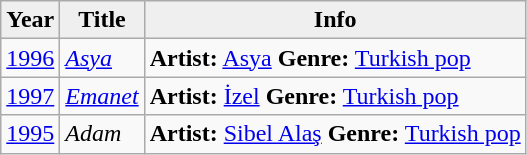<table class="wikitable">
<tr>
<th style="background:#efefef;">Year</th>
<th style="background:#efefef;">Title</th>
<th style="background:#efefef;">Info</th>
</tr>
<tr>
<td><a href='#'>1996</a></td>
<td><em><a href='#'>Asya</a></em></td>
<td><strong>Artist:</strong> <a href='#'>Asya</a> <strong>Genre:</strong> <a href='#'>Turkish pop</a></td>
</tr>
<tr>
<td><a href='#'>1997</a></td>
<td><em><a href='#'>Emanet</a></em></td>
<td><strong>Artist:</strong> <a href='#'>İzel</a> <strong>Genre:</strong> <a href='#'>Turkish pop</a></td>
</tr>
<tr>
<td><a href='#'>1995</a></td>
<td><em>Adam</em></td>
<td><strong>Artist:</strong> <a href='#'>Sibel Alaş</a> <strong>Genre:</strong> <a href='#'>Turkish pop</a></td>
</tr>
</table>
